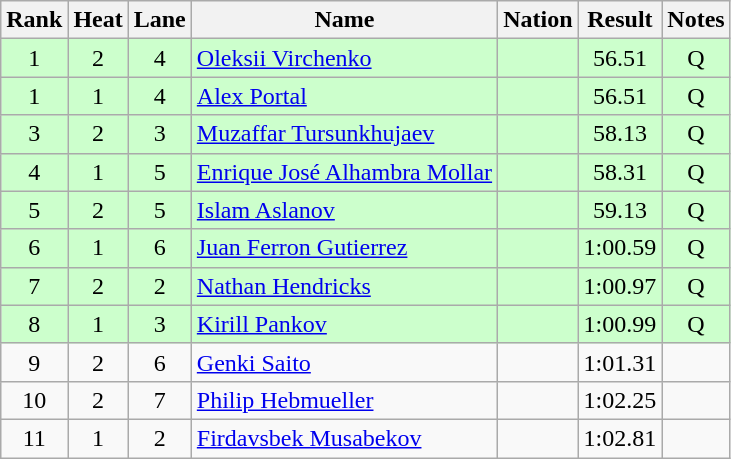<table class="wikitable sortable" style="text-align:center">
<tr>
<th>Rank</th>
<th>Heat</th>
<th>Lane</th>
<th>Name</th>
<th>Nation</th>
<th>Result</th>
<th>Notes</th>
</tr>
<tr bgcolor=ccffcc>
<td>1</td>
<td>2</td>
<td>4</td>
<td align=left><a href='#'>Oleksii Virchenko</a></td>
<td align=left></td>
<td>56.51</td>
<td>Q</td>
</tr>
<tr bgcolor=ccffcc>
<td>1</td>
<td>1</td>
<td>4</td>
<td align=left><a href='#'>Alex Portal</a></td>
<td align=left></td>
<td>56.51</td>
<td>Q</td>
</tr>
<tr bgcolor=ccffcc>
<td>3</td>
<td>2</td>
<td>3</td>
<td align=left><a href='#'>Muzaffar Tursunkhujaev</a></td>
<td align=left></td>
<td>58.13</td>
<td>Q</td>
</tr>
<tr bgcolor=ccffcc>
<td>4</td>
<td>1</td>
<td>5</td>
<td align=left><a href='#'>Enrique José Alhambra Mollar</a></td>
<td align=left></td>
<td>58.31</td>
<td>Q</td>
</tr>
<tr bgcolor=ccffcc>
<td>5</td>
<td>2</td>
<td>5</td>
<td align=left><a href='#'>Islam Aslanov</a></td>
<td align=left></td>
<td>59.13</td>
<td>Q</td>
</tr>
<tr bgcolor=ccffcc>
<td>6</td>
<td>1</td>
<td>6</td>
<td align=left><a href='#'>Juan Ferron Gutierrez</a></td>
<td align=left></td>
<td>1:00.59</td>
<td>Q</td>
</tr>
<tr bgcolor=ccffcc>
<td>7</td>
<td>2</td>
<td>2</td>
<td align=left><a href='#'>Nathan Hendricks</a></td>
<td align=left></td>
<td>1:00.97</td>
<td>Q</td>
</tr>
<tr bgcolor=ccffcc>
<td>8</td>
<td>1</td>
<td>3</td>
<td align=left><a href='#'>Kirill Pankov</a></td>
<td align=left></td>
<td>1:00.99</td>
<td>Q</td>
</tr>
<tr>
<td>9</td>
<td>2</td>
<td>6</td>
<td align=left><a href='#'>Genki Saito</a></td>
<td align=left></td>
<td>1:01.31</td>
<td></td>
</tr>
<tr>
<td>10</td>
<td>2</td>
<td>7</td>
<td align=left><a href='#'>Philip Hebmueller</a></td>
<td align=left></td>
<td>1:02.25</td>
<td></td>
</tr>
<tr>
<td>11</td>
<td>1</td>
<td>2</td>
<td align=left><a href='#'>Firdavsbek Musabekov</a></td>
<td align=left></td>
<td>1:02.81</td>
<td></td>
</tr>
</table>
